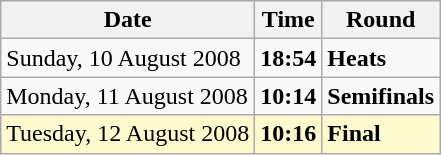<table class="wikitable">
<tr>
<th>Date</th>
<th>Time</th>
<th>Round</th>
</tr>
<tr>
<td>Sunday, 10 August 2008</td>
<td><strong>18:54</strong></td>
<td><strong>Heats</strong></td>
</tr>
<tr>
<td>Monday, 11 August 2008</td>
<td><strong>10:14</strong></td>
<td><strong>Semifinals</strong></td>
</tr>
<tr style=background:lemonchiffon>
<td>Tuesday, 12 August 2008</td>
<td><strong>10:16</strong></td>
<td><strong>Final</strong></td>
</tr>
</table>
